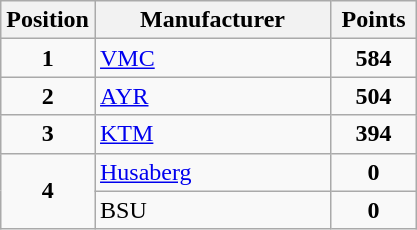<table class="wikitable">
<tr>
<th width="50">Position</th>
<th width="150">Manufacturer</th>
<th width="50">Points</th>
</tr>
<tr align="center">
<td><strong>1</strong></td>
<td align="left"><a href='#'>VMC</a></td>
<td><strong>584</strong></td>
</tr>
<tr align="center">
<td><strong>2</strong></td>
<td align="left"><a href='#'>AYR</a></td>
<td><strong>504</strong></td>
</tr>
<tr align="center">
<td><strong>3</strong></td>
<td align="left"><a href='#'>KTM</a></td>
<td><strong>394</strong></td>
</tr>
<tr align="center">
<td rowspan=2><strong>4</strong></td>
<td align="left"><a href='#'>Husaberg</a></td>
<td><strong>0</strong></td>
</tr>
<tr align="center">
<td align="left">BSU</td>
<td><strong>0</strong></td>
</tr>
</table>
